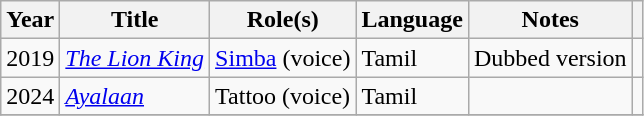<table class="wikitable sortable">
<tr>
<th>Year</th>
<th>Title</th>
<th>Role(s)</th>
<th>Language</th>
<th class="unsortable">Notes</th>
<th class="unsortable"></th>
</tr>
<tr>
<td>2019</td>
<td><em><a href='#'>The Lion King</a></em></td>
<td><a href='#'>Simba</a> (voice)</td>
<td>Tamil</td>
<td>Dubbed version</td>
<td></td>
</tr>
<tr>
<td>2024</td>
<td><em><a href='#'>Ayalaan</a></em></td>
<td>Tattoo (voice)</td>
<td>Tamil</td>
<td></td>
<td></td>
</tr>
<tr>
</tr>
</table>
